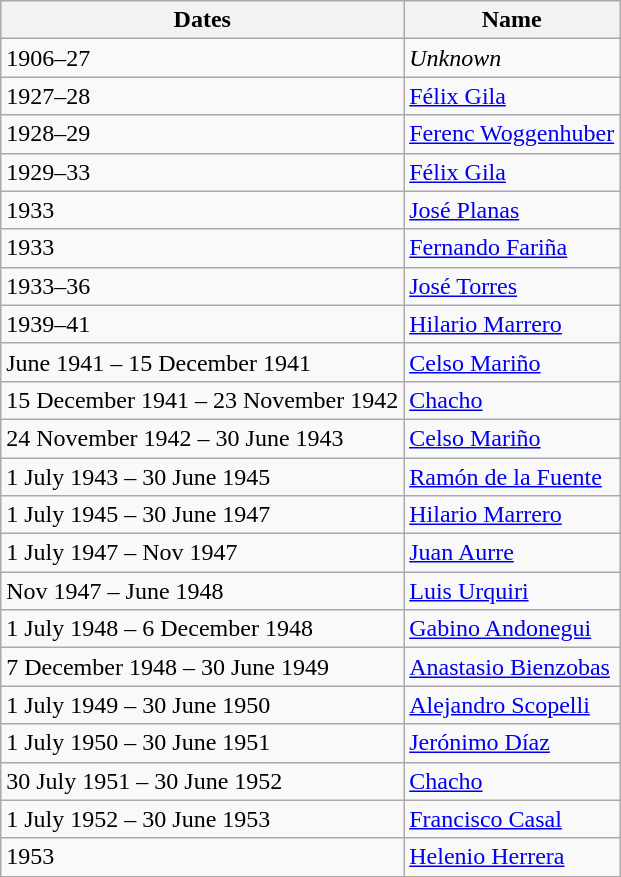<table class="wikitable">
<tr>
<th>Dates</th>
<th>Name</th>
</tr>
<tr>
<td>1906–27</td>
<td><em>Unknown</em></td>
</tr>
<tr>
<td>1927–28</td>
<td> <a href='#'>Félix Gila</a></td>
</tr>
<tr>
<td>1928–29</td>
<td> <a href='#'>Ferenc Woggenhuber</a></td>
</tr>
<tr>
<td>1929–33</td>
<td> <a href='#'>Félix Gila</a></td>
</tr>
<tr>
<td>1933</td>
<td> <a href='#'>José Planas</a></td>
</tr>
<tr>
<td>1933</td>
<td> <a href='#'>Fernando Fariña</a></td>
</tr>
<tr>
<td>1933–36</td>
<td> <a href='#'>José Torres</a></td>
</tr>
<tr>
<td>1939–41</td>
<td> <a href='#'>Hilario Marrero</a></td>
</tr>
<tr>
<td>June 1941 – 15 December 1941</td>
<td> <a href='#'>Celso Mariño</a></td>
</tr>
<tr>
<td>15 December 1941 – 23 November 1942</td>
<td> <a href='#'>Chacho</a></td>
</tr>
<tr>
<td>24 November 1942 – 30 June 1943</td>
<td> <a href='#'>Celso Mariño</a></td>
</tr>
<tr>
<td>1 July 1943 – 30 June 1945</td>
<td> <a href='#'>Ramón de la Fuente</a></td>
</tr>
<tr>
<td>1 July 1945 – 30 June 1947</td>
<td> <a href='#'>Hilario Marrero</a></td>
</tr>
<tr>
<td>1 July 1947 – Nov 1947</td>
<td> <a href='#'>Juan Aurre</a></td>
</tr>
<tr>
<td>Nov 1947 – June 1948</td>
<td> <a href='#'>Luis Urquiri</a></td>
</tr>
<tr>
<td>1 July 1948 – 6 December 1948</td>
<td> <a href='#'>Gabino Andonegui</a></td>
</tr>
<tr>
<td>7 December 1948 – 30 June 1949</td>
<td> <a href='#'>Anastasio Bienzobas</a></td>
</tr>
<tr>
<td>1 July 1949 – 30 June 1950</td>
<td> <a href='#'>Alejandro Scopelli</a></td>
</tr>
<tr>
<td>1 July 1950 – 30 June 1951</td>
<td> <a href='#'>Jerónimo Díaz</a></td>
</tr>
<tr>
<td>30 July 1951 – 30 June 1952</td>
<td> <a href='#'>Chacho</a></td>
</tr>
<tr>
<td>1 July 1952 – 30 June 1953</td>
<td> <a href='#'>Francisco Casal</a></td>
</tr>
<tr>
<td>1953</td>
<td> <a href='#'>Helenio Herrera</a></td>
</tr>
</table>
